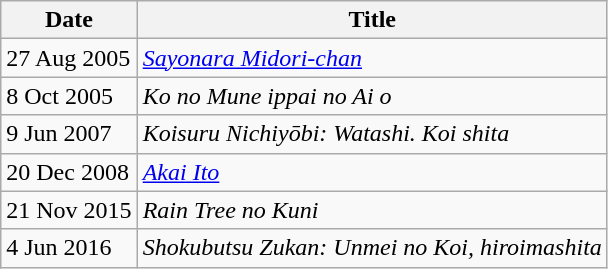<table class="wikitable">
<tr>
<th>Date</th>
<th>Title</th>
</tr>
<tr>
<td>27 Aug 2005</td>
<td><em><a href='#'>Sayonara Midori-chan</a></em></td>
</tr>
<tr>
<td>8 Oct 2005</td>
<td><em>Ko no Mune ippai no Ai o</em></td>
</tr>
<tr>
<td>9 Jun 2007</td>
<td><em>Koisuru Nichiyōbi: Watashi. Koi shita</em></td>
</tr>
<tr>
<td>20 Dec 2008</td>
<td><em><a href='#'>Akai Ito</a></em></td>
</tr>
<tr>
<td>21 Nov 2015</td>
<td><em>Rain Tree no Kuni</em></td>
</tr>
<tr>
<td>4 Jun 2016</td>
<td><em>Shokubutsu Zukan: Unmei no Koi, hiroimashita</em></td>
</tr>
</table>
